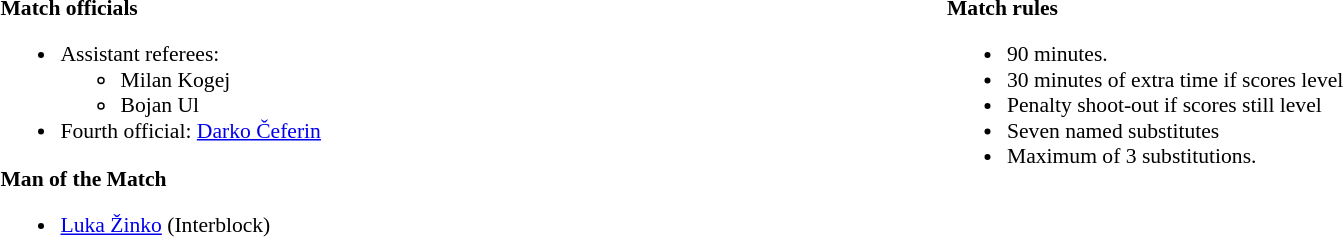<table width=100% style="font-size: 90%">
<tr>
<td width=50% valign=top><br><strong>Match officials</strong><ul><li>Assistant referees:<ul><li>Milan Kogej</li><li>Bojan Ul</li></ul></li><li>Fourth official: <a href='#'>Darko Čeferin</a></li></ul><strong>Man of the Match</strong><ul><li><a href='#'>Luka Žinko</a> (Interblock)</li></ul></td>
<td width=50% valign=top><br><strong>Match rules</strong><ul><li>90 minutes.</li><li>30 minutes of extra time if scores level</li><li>Penalty shoot-out if scores still level</li><li>Seven named substitutes</li><li>Maximum of 3 substitutions.</li></ul></td>
</tr>
</table>
